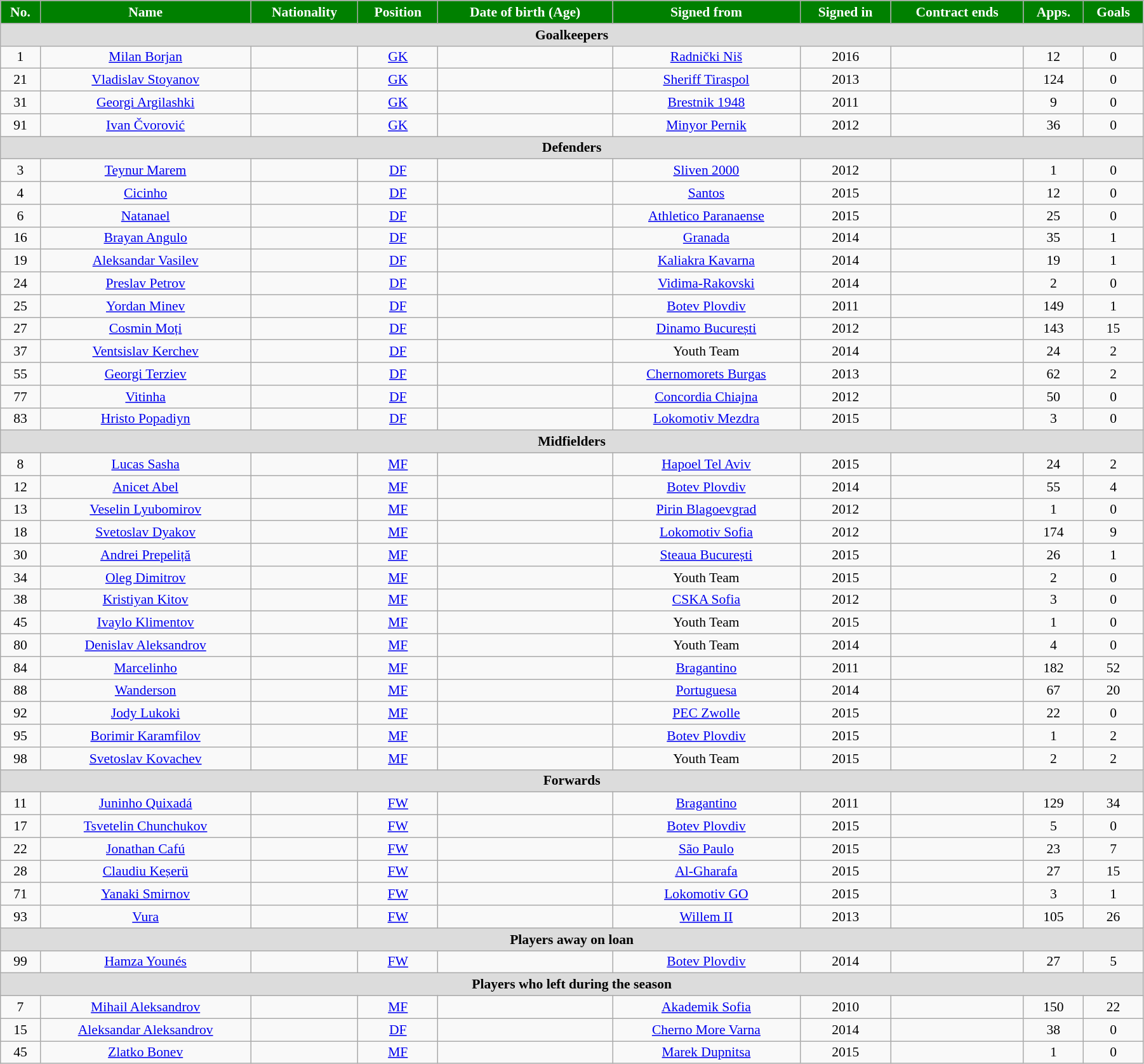<table class="wikitable"  style="text-align:center; font-size:90%; width:95%;">
<tr>
<th style="background:green; color:white; text-align:center;">No.</th>
<th style="background:green; color:white; text-align:center;">Name</th>
<th style="background:green; color:white; text-align:center;">Nationality</th>
<th style="background:green; color:white; text-align:center;">Position</th>
<th style="background:green; color:white; text-align:center;">Date of birth (Age)</th>
<th style="background:green; color:white; text-align:center;">Signed from</th>
<th style="background:green; color:white; text-align:center;">Signed in</th>
<th style="background:green; color:white; text-align:center;">Contract ends</th>
<th style="background:green; color:white; text-align:center;">Apps.</th>
<th style="background:green; color:white; text-align:center;">Goals</th>
</tr>
<tr>
<th colspan="11"  style="background:#dcdcdc; text-align:center;">Goalkeepers</th>
</tr>
<tr>
<td>1</td>
<td><a href='#'>Milan Borjan</a></td>
<td></td>
<td><a href='#'>GK</a></td>
<td></td>
<td><a href='#'>Radnički Niš</a></td>
<td>2016</td>
<td></td>
<td>12</td>
<td>0</td>
</tr>
<tr>
<td>21</td>
<td><a href='#'>Vladislav Stoyanov</a></td>
<td></td>
<td><a href='#'>GK</a></td>
<td></td>
<td><a href='#'>Sheriff Tiraspol</a></td>
<td>2013</td>
<td></td>
<td>124</td>
<td>0</td>
</tr>
<tr>
<td>31</td>
<td><a href='#'>Georgi Argilashki</a></td>
<td></td>
<td><a href='#'>GK</a></td>
<td></td>
<td><a href='#'>Brestnik 1948</a></td>
<td>2011</td>
<td></td>
<td>9</td>
<td>0</td>
</tr>
<tr>
<td>91</td>
<td><a href='#'>Ivan Čvorović</a></td>
<td></td>
<td><a href='#'>GK</a></td>
<td></td>
<td><a href='#'>Minyor Pernik</a></td>
<td>2012</td>
<td></td>
<td>36</td>
<td>0</td>
</tr>
<tr>
<th colspan="11"  style="background:#dcdcdc; text-align:center;">Defenders</th>
</tr>
<tr>
<td>3</td>
<td><a href='#'>Teynur Marem</a></td>
<td></td>
<td><a href='#'>DF</a></td>
<td></td>
<td><a href='#'>Sliven 2000</a></td>
<td>2012</td>
<td></td>
<td>1</td>
<td>0</td>
</tr>
<tr>
<td>4</td>
<td><a href='#'>Cicinho</a></td>
<td></td>
<td><a href='#'>DF</a></td>
<td></td>
<td><a href='#'>Santos</a></td>
<td>2015</td>
<td></td>
<td>12</td>
<td>0</td>
</tr>
<tr>
<td>6</td>
<td><a href='#'>Natanael</a></td>
<td></td>
<td><a href='#'>DF</a></td>
<td></td>
<td><a href='#'>Athletico Paranaense</a></td>
<td>2015</td>
<td></td>
<td>25</td>
<td>0</td>
</tr>
<tr>
<td>16</td>
<td><a href='#'>Brayan Angulo</a></td>
<td></td>
<td><a href='#'>DF</a></td>
<td></td>
<td><a href='#'>Granada</a></td>
<td>2014</td>
<td></td>
<td>35</td>
<td>1</td>
</tr>
<tr>
<td>19</td>
<td><a href='#'>Aleksandar Vasilev</a></td>
<td></td>
<td><a href='#'>DF</a></td>
<td></td>
<td><a href='#'>Kaliakra Kavarna</a></td>
<td>2014</td>
<td></td>
<td>19</td>
<td>1</td>
</tr>
<tr>
<td>24</td>
<td><a href='#'>Preslav Petrov</a></td>
<td></td>
<td><a href='#'>DF</a></td>
<td></td>
<td><a href='#'>Vidima-Rakovski</a></td>
<td>2014</td>
<td></td>
<td>2</td>
<td>0</td>
</tr>
<tr>
<td>25</td>
<td><a href='#'>Yordan Minev</a></td>
<td></td>
<td><a href='#'>DF</a></td>
<td></td>
<td><a href='#'>Botev Plovdiv</a></td>
<td>2011</td>
<td></td>
<td>149</td>
<td>1</td>
</tr>
<tr>
<td>27</td>
<td><a href='#'>Cosmin Moți</a></td>
<td></td>
<td><a href='#'>DF</a></td>
<td></td>
<td><a href='#'>Dinamo București</a></td>
<td>2012</td>
<td></td>
<td>143</td>
<td>15</td>
</tr>
<tr>
<td>37</td>
<td><a href='#'>Ventsislav Kerchev</a></td>
<td></td>
<td><a href='#'>DF</a></td>
<td></td>
<td>Youth Team</td>
<td>2014</td>
<td></td>
<td>24</td>
<td>2</td>
</tr>
<tr>
<td>55</td>
<td><a href='#'>Georgi Terziev</a></td>
<td></td>
<td><a href='#'>DF</a></td>
<td></td>
<td><a href='#'>Chernomorets Burgas</a></td>
<td>2013</td>
<td></td>
<td>62</td>
<td>2</td>
</tr>
<tr>
<td>77</td>
<td><a href='#'>Vitinha</a></td>
<td></td>
<td><a href='#'>DF</a></td>
<td></td>
<td><a href='#'>Concordia Chiajna</a></td>
<td>2012</td>
<td></td>
<td>50</td>
<td>0</td>
</tr>
<tr>
<td>83</td>
<td><a href='#'>Hristo Popadiyn</a></td>
<td></td>
<td><a href='#'>DF</a></td>
<td></td>
<td><a href='#'>Lokomotiv Mezdra</a></td>
<td>2015</td>
<td></td>
<td>3</td>
<td>0</td>
</tr>
<tr>
<th colspan="11"  style="background:#dcdcdc; text-align:center;">Midfielders</th>
</tr>
<tr>
<td>8</td>
<td><a href='#'>Lucas Sasha</a></td>
<td></td>
<td><a href='#'>MF</a></td>
<td></td>
<td><a href='#'>Hapoel Tel Aviv</a></td>
<td>2015</td>
<td></td>
<td>24</td>
<td>2</td>
</tr>
<tr>
<td>12</td>
<td><a href='#'>Anicet Abel</a></td>
<td></td>
<td><a href='#'>MF</a></td>
<td></td>
<td><a href='#'>Botev Plovdiv</a></td>
<td>2014</td>
<td></td>
<td>55</td>
<td>4</td>
</tr>
<tr>
<td>13</td>
<td><a href='#'>Veselin Lyubomirov</a></td>
<td></td>
<td><a href='#'>MF</a></td>
<td></td>
<td><a href='#'>Pirin Blagoevgrad</a></td>
<td>2012</td>
<td></td>
<td>1</td>
<td>0</td>
</tr>
<tr>
<td>18</td>
<td><a href='#'>Svetoslav Dyakov</a></td>
<td></td>
<td><a href='#'>MF</a></td>
<td></td>
<td><a href='#'>Lokomotiv Sofia</a></td>
<td>2012</td>
<td></td>
<td>174</td>
<td>9</td>
</tr>
<tr>
<td>30</td>
<td><a href='#'>Andrei Prepeliță</a></td>
<td></td>
<td><a href='#'>MF</a></td>
<td></td>
<td><a href='#'>Steaua București</a></td>
<td>2015</td>
<td></td>
<td>26</td>
<td>1</td>
</tr>
<tr>
<td>34</td>
<td><a href='#'>Oleg Dimitrov</a></td>
<td></td>
<td><a href='#'>MF</a></td>
<td></td>
<td>Youth Team</td>
<td>2015</td>
<td></td>
<td>2</td>
<td>0</td>
</tr>
<tr>
<td>38</td>
<td><a href='#'>Kristiyan Kitov</a></td>
<td></td>
<td><a href='#'>MF</a></td>
<td></td>
<td><a href='#'>CSKA Sofia</a></td>
<td>2012</td>
<td></td>
<td>3</td>
<td>0</td>
</tr>
<tr>
<td>45</td>
<td><a href='#'>Ivaylo Klimentov</a></td>
<td></td>
<td><a href='#'>MF</a></td>
<td></td>
<td>Youth Team</td>
<td>2015</td>
<td></td>
<td>1</td>
<td>0</td>
</tr>
<tr>
<td>80</td>
<td><a href='#'>Denislav Aleksandrov</a></td>
<td></td>
<td><a href='#'>MF</a></td>
<td></td>
<td>Youth Team</td>
<td>2014</td>
<td></td>
<td>4</td>
<td>0</td>
</tr>
<tr>
<td>84</td>
<td><a href='#'>Marcelinho</a></td>
<td></td>
<td><a href='#'>MF</a></td>
<td></td>
<td><a href='#'>Bragantino</a></td>
<td>2011</td>
<td></td>
<td>182</td>
<td>52</td>
</tr>
<tr>
<td>88</td>
<td><a href='#'>Wanderson</a></td>
<td></td>
<td><a href='#'>MF</a></td>
<td></td>
<td><a href='#'>Portuguesa</a></td>
<td>2014</td>
<td></td>
<td>67</td>
<td>20</td>
</tr>
<tr>
<td>92</td>
<td><a href='#'>Jody Lukoki</a></td>
<td></td>
<td><a href='#'>MF</a></td>
<td></td>
<td><a href='#'>PEC Zwolle</a></td>
<td>2015</td>
<td></td>
<td>22</td>
<td>0</td>
</tr>
<tr>
<td>95</td>
<td><a href='#'>Borimir Karamfilov</a></td>
<td></td>
<td><a href='#'>MF</a></td>
<td></td>
<td><a href='#'>Botev Plovdiv</a></td>
<td>2015</td>
<td></td>
<td>1</td>
<td>2</td>
</tr>
<tr>
<td>98</td>
<td><a href='#'>Svetoslav Kovachev</a></td>
<td></td>
<td><a href='#'>MF</a></td>
<td></td>
<td>Youth Team</td>
<td>2015</td>
<td></td>
<td>2</td>
<td>2</td>
</tr>
<tr>
<th colspan="11"  style="background:#dcdcdc; text-align:center;">Forwards</th>
</tr>
<tr>
<td>11</td>
<td><a href='#'>Juninho Quixadá</a></td>
<td></td>
<td><a href='#'>FW</a></td>
<td></td>
<td><a href='#'>Bragantino</a></td>
<td>2011</td>
<td></td>
<td>129</td>
<td>34</td>
</tr>
<tr>
<td>17</td>
<td><a href='#'>Tsvetelin Chunchukov</a></td>
<td></td>
<td><a href='#'>FW</a></td>
<td></td>
<td><a href='#'>Botev Plovdiv</a></td>
<td>2015</td>
<td></td>
<td>5</td>
<td>0</td>
</tr>
<tr>
<td>22</td>
<td><a href='#'>Jonathan Cafú</a></td>
<td></td>
<td><a href='#'>FW</a></td>
<td></td>
<td><a href='#'>São Paulo</a></td>
<td>2015</td>
<td></td>
<td>23</td>
<td>7</td>
</tr>
<tr>
<td>28</td>
<td><a href='#'>Claudiu Keșerü</a></td>
<td></td>
<td><a href='#'>FW</a></td>
<td></td>
<td><a href='#'>Al-Gharafa</a></td>
<td>2015</td>
<td></td>
<td>27</td>
<td>15</td>
</tr>
<tr>
<td>71</td>
<td><a href='#'>Yanaki Smirnov</a></td>
<td></td>
<td><a href='#'>FW</a></td>
<td></td>
<td><a href='#'>Lokomotiv GO</a></td>
<td>2015</td>
<td></td>
<td>3</td>
<td>1</td>
</tr>
<tr>
<td>93</td>
<td><a href='#'>Vura</a></td>
<td></td>
<td><a href='#'>FW</a></td>
<td></td>
<td><a href='#'>Willem II</a></td>
<td>2013</td>
<td></td>
<td>105</td>
<td>26</td>
</tr>
<tr>
<th colspan="11"  style="background:#dcdcdc; text-align:center;">Players away on loan</th>
</tr>
<tr>
<td>99</td>
<td><a href='#'>Hamza Younés</a></td>
<td></td>
<td><a href='#'>FW</a></td>
<td></td>
<td><a href='#'>Botev Plovdiv</a></td>
<td>2014</td>
<td></td>
<td>27</td>
<td>5</td>
</tr>
<tr>
<th colspan="11"  style="background:#dcdcdc; text-align:center;">Players who left during the season</th>
</tr>
<tr>
<td>7</td>
<td><a href='#'>Mihail Aleksandrov</a></td>
<td></td>
<td><a href='#'>MF</a></td>
<td></td>
<td><a href='#'>Akademik Sofia</a></td>
<td>2010</td>
<td></td>
<td>150</td>
<td>22</td>
</tr>
<tr>
<td>15</td>
<td><a href='#'>Aleksandar Aleksandrov</a></td>
<td></td>
<td><a href='#'>DF</a></td>
<td></td>
<td><a href='#'>Cherno More Varna</a></td>
<td>2014</td>
<td></td>
<td>38</td>
<td>0</td>
</tr>
<tr>
<td>45</td>
<td><a href='#'>Zlatko Bonev</a></td>
<td></td>
<td><a href='#'>MF</a></td>
<td></td>
<td><a href='#'>Marek Dupnitsa</a></td>
<td>2015</td>
<td></td>
<td>1</td>
<td>0</td>
</tr>
</table>
